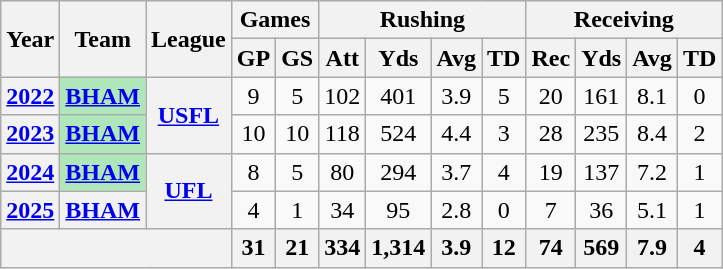<table class=wikitable style="text-align:center;">
<tr>
<th rowspan="2">Year</th>
<th rowspan="2">Team</th>
<th rowspan="2">League</th>
<th colspan="2">Games</th>
<th colspan="4">Rushing</th>
<th colspan="4">Receiving</th>
</tr>
<tr>
<th>GP</th>
<th>GS</th>
<th>Att</th>
<th>Yds</th>
<th>Avg</th>
<th>TD</th>
<th>Rec</th>
<th>Yds</th>
<th>Avg</th>
<th>TD</th>
</tr>
<tr>
<th><a href='#'>2022</a></th>
<th style="background:#afe6ba;"><a href='#'>BHAM</a></th>
<th rowspan="2"><a href='#'>USFL</a></th>
<td>9</td>
<td>5</td>
<td>102</td>
<td>401</td>
<td>3.9</td>
<td>5</td>
<td>20</td>
<td>161</td>
<td>8.1</td>
<td>0</td>
</tr>
<tr>
<th><a href='#'>2023</a></th>
<th style="background:#afe6ba;"><a href='#'>BHAM</a></th>
<td>10</td>
<td>10</td>
<td>118</td>
<td>524</td>
<td>4.4</td>
<td>3</td>
<td>28</td>
<td>235</td>
<td>8.4</td>
<td>2</td>
</tr>
<tr>
<th><a href='#'>2024</a></th>
<th style="background:#afe6ba;"><a href='#'>BHAM</a></th>
<th rowspan="2"><a href='#'>UFL</a></th>
<td>8</td>
<td>5</td>
<td>80</td>
<td>294</td>
<td>3.7</td>
<td>4</td>
<td>19</td>
<td>137</td>
<td>7.2</td>
<td>1</td>
</tr>
<tr>
<th><a href='#'>2025</a></th>
<th><a href='#'>BHAM</a></th>
<td>4</td>
<td>1</td>
<td>34</td>
<td>95</td>
<td>2.8</td>
<td>0</td>
<td>7</td>
<td>36</td>
<td>5.1</td>
<td>1</td>
</tr>
<tr>
<th colspan="3"></th>
<th>31</th>
<th>21</th>
<th>334</th>
<th>1,314</th>
<th>3.9</th>
<th>12</th>
<th>74</th>
<th>569</th>
<th>7.9</th>
<th>4</th>
</tr>
</table>
